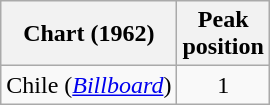<table class="wikitable sortable">
<tr>
<th align="left">Chart (1962)</th>
<th align="left">Peak<br>position</th>
</tr>
<tr>
<td>Chile (<em><a href='#'>Billboard</a></em>)</td>
<td style="text-align:center;">1</td>
</tr>
</table>
